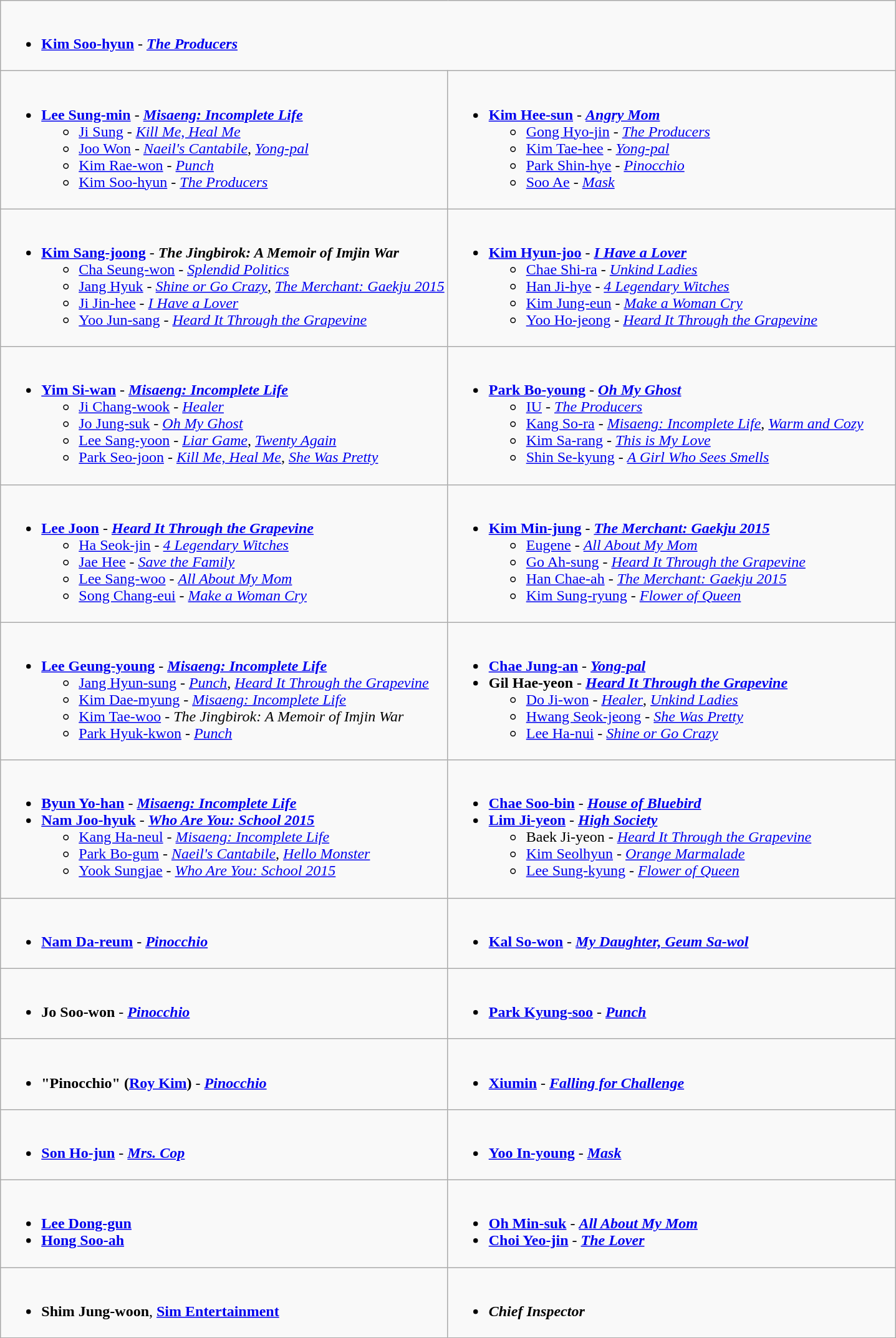<table class="wikitable">
<tr>
<td colspan="2" style="vertical-align:top; width:50%;"><br><ul><li><strong><a href='#'>Kim Soo-hyun</a></strong> - <strong><em><a href='#'>The Producers</a></em></strong> </li></ul></td>
</tr>
<tr>
<td style="vertical-align:top; width:50%;"><br><ul><li><strong><a href='#'>Lee Sung-min</a></strong> - <strong><em><a href='#'>Misaeng: Incomplete Life</a></em></strong> <ul><li><a href='#'>Ji Sung</a> - <em><a href='#'>Kill Me, Heal Me</a></em></li><li><a href='#'>Joo Won</a> - <em><a href='#'>Naeil's Cantabile</a></em>, <em><a href='#'>Yong-pal</a></em></li><li><a href='#'>Kim Rae-won</a> - <em><a href='#'>Punch</a></em></li><li><a href='#'>Kim Soo-hyun</a> - <em><a href='#'>The Producers</a></em></li></ul></li></ul></td>
<td style="vertical-align:top; width:50%;"><br><ul><li><strong><a href='#'>Kim Hee-sun</a></strong> - <strong><em><a href='#'>Angry Mom</a></em></strong> <ul><li><a href='#'>Gong Hyo-jin</a> - <em><a href='#'>The Producers</a></em></li><li><a href='#'>Kim Tae-hee</a> - <em><a href='#'>Yong-pal</a></em></li><li><a href='#'>Park Shin-hye</a> - <em><a href='#'>Pinocchio</a></em></li><li><a href='#'>Soo Ae</a> - <em><a href='#'>Mask</a></em></li></ul></li></ul></td>
</tr>
<tr>
<td style="vertical-align:top; width:50%;"><br><ul><li><strong><a href='#'>Kim Sang-joong</a></strong> - <strong><em>The Jingbirok: A Memoir of Imjin War</em></strong> <ul><li><a href='#'>Cha Seung-won</a> - <em><a href='#'>Splendid Politics</a></em></li><li><a href='#'>Jang Hyuk</a> - <em><a href='#'>Shine or Go Crazy</a></em>, <em><a href='#'>The Merchant: Gaekju 2015</a></em></li><li><a href='#'>Ji Jin-hee</a> - <em><a href='#'>I Have a Lover</a></em></li><li><a href='#'>Yoo Jun-sang</a> - <em><a href='#'>Heard It Through the Grapevine</a></em></li></ul></li></ul></td>
<td style="vertical-align:top; width:50%;"><br><ul><li><strong><a href='#'>Kim Hyun-joo</a></strong> - <strong><em><a href='#'>I Have a Lover</a></em></strong> <ul><li><a href='#'>Chae Shi-ra</a> - <em><a href='#'>Unkind Ladies</a></em></li><li><a href='#'>Han Ji-hye</a> - <em><a href='#'>4 Legendary Witches</a></em></li><li><a href='#'>Kim Jung-eun</a> - <em><a href='#'>Make a Woman Cry</a></em></li><li><a href='#'>Yoo Ho-jeong</a> - <em><a href='#'>Heard It Through the Grapevine</a></em></li></ul></li></ul></td>
</tr>
<tr>
<td style="vertical-align:top; width:50%;"><br><ul><li><strong><a href='#'>Yim Si-wan</a></strong> - <strong><em><a href='#'>Misaeng: Incomplete Life</a></em></strong> <ul><li><a href='#'>Ji Chang-wook</a> - <em><a href='#'>Healer</a></em></li><li><a href='#'>Jo Jung-suk</a> - <em><a href='#'>Oh My Ghost</a></em></li><li><a href='#'>Lee Sang-yoon</a> - <em><a href='#'>Liar Game</a></em>, <em><a href='#'>Twenty Again</a></em></li><li><a href='#'>Park Seo-joon</a> - <em><a href='#'>Kill Me, Heal Me</a></em>, <em><a href='#'>She Was Pretty</a></em></li></ul></li></ul></td>
<td style="vertical-align:top; width:50%;"><br><ul><li><strong><a href='#'>Park Bo-young</a></strong> - <strong><em><a href='#'>Oh My Ghost</a></em></strong> <ul><li><a href='#'>IU</a> - <em><a href='#'>The Producers</a></em></li><li><a href='#'>Kang So-ra</a> - <em><a href='#'>Misaeng: Incomplete Life</a></em>, <em><a href='#'>Warm and Cozy</a></em></li><li><a href='#'>Kim Sa-rang</a> - <em><a href='#'>This is My Love</a></em></li><li><a href='#'>Shin Se-kyung</a> - <em><a href='#'>A Girl Who Sees Smells</a></em></li></ul></li></ul></td>
</tr>
<tr>
<td style="vertical-align:top; width:50%;"><br><ul><li><strong><a href='#'>Lee Joon</a></strong> - <strong><em><a href='#'>Heard It Through the Grapevine</a></em></strong> <ul><li><a href='#'>Ha Seok-jin</a> - <em><a href='#'>4 Legendary Witches</a></em></li><li><a href='#'>Jae Hee</a> - <em><a href='#'>Save the Family</a></em></li><li><a href='#'>Lee Sang-woo</a> - <em><a href='#'>All About My Mom</a></em></li><li><a href='#'>Song Chang-eui</a> - <em><a href='#'>Make a Woman Cry</a></em></li></ul></li></ul></td>
<td style="vertical-align:top; width:50%;"><br><ul><li><strong><a href='#'>Kim Min-jung</a></strong> - <strong><em><a href='#'>The Merchant: Gaekju 2015</a></em></strong> <ul><li><a href='#'>Eugene</a> - <em><a href='#'>All About My Mom</a></em></li><li><a href='#'>Go Ah-sung</a> - <em><a href='#'>Heard It Through the Grapevine</a></em></li><li><a href='#'>Han Chae-ah</a> - <em><a href='#'>The Merchant: Gaekju 2015</a></em></li><li><a href='#'>Kim Sung-ryung</a> - <em><a href='#'>Flower of Queen</a></em></li></ul></li></ul></td>
</tr>
<tr>
<td style="vertical-align:top; width:50%;"><br><ul><li><strong><a href='#'>Lee Geung-young</a></strong> - <strong><em><a href='#'>Misaeng: Incomplete Life</a></em></strong> <ul><li><a href='#'>Jang Hyun-sung</a> - <em><a href='#'>Punch</a></em>, <em><a href='#'>Heard It Through the Grapevine</a></em></li><li><a href='#'>Kim Dae-myung</a> - <em><a href='#'>Misaeng: Incomplete Life</a></em></li><li><a href='#'>Kim Tae-woo</a> - <em>The Jingbirok: A Memoir of Imjin War</em></li><li><a href='#'>Park Hyuk-kwon</a> - <em><a href='#'>Punch</a></em></li></ul></li></ul></td>
<td style="vertical-align:top; width:50%;"><br><ul><li><strong><a href='#'>Chae Jung-an</a></strong> - <strong><em><a href='#'>Yong-pal</a></em></strong> </li><li><strong>Gil Hae-yeon</strong> - <strong><em><a href='#'>Heard It Through the Grapevine</a></em></strong> <ul><li><a href='#'>Do Ji-won</a> - <em><a href='#'>Healer</a></em>, <em><a href='#'>Unkind Ladies</a></em></li><li><a href='#'>Hwang Seok-jeong</a> - <em><a href='#'>She Was Pretty</a></em></li><li><a href='#'>Lee Ha-nui</a> - <em><a href='#'>Shine or Go Crazy</a></em></li></ul></li></ul></td>
</tr>
<tr>
<td style="vertical-align:top; width:50%;"><br><ul><li><strong><a href='#'>Byun Yo-han</a></strong> - <strong><em><a href='#'>Misaeng: Incomplete Life</a></em></strong> </li><li><strong><a href='#'>Nam Joo-hyuk</a></strong> - <strong><em><a href='#'>Who Are You: School 2015</a></em></strong> <ul><li><a href='#'>Kang Ha-neul</a> - <em><a href='#'>Misaeng: Incomplete Life</a></em></li><li><a href='#'>Park Bo-gum</a> - <em><a href='#'>Naeil's Cantabile</a></em>, <em><a href='#'>Hello Monster</a></em></li><li><a href='#'>Yook Sungjae</a> - <em><a href='#'>Who Are You: School 2015</a></em></li></ul></li></ul></td>
<td style="vertical-align:top; width:50%;"><br><ul><li><strong><a href='#'>Chae Soo-bin</a></strong> - <strong><em><a href='#'>House of Bluebird</a></em></strong> </li><li><strong><a href='#'>Lim Ji-yeon</a></strong> - <strong><em><a href='#'>High Society</a></em></strong> <ul><li>Baek Ji-yeon - <em><a href='#'>Heard It Through the Grapevine</a></em></li><li><a href='#'>Kim Seolhyun</a> - <em><a href='#'>Orange Marmalade</a></em></li><li><a href='#'>Lee Sung-kyung</a> - <em><a href='#'>Flower of Queen</a></em></li></ul></li></ul></td>
</tr>
<tr>
<td style="vertical-align:top; width:50%;"><br><ul><li><strong><a href='#'>Nam Da-reum</a></strong> - <strong><em><a href='#'>Pinocchio</a></em></strong> </li></ul></td>
<td style="vertical-align:top; width:50%;"><br><ul><li><strong><a href='#'>Kal So-won</a></strong> - <strong><em><a href='#'>My Daughter, Geum Sa-wol</a></em></strong> </li></ul></td>
</tr>
<tr>
<td style="vertical-align:top; width:50%;"><br><ul><li><strong>Jo Soo-won</strong> - <strong><em><a href='#'>Pinocchio</a></em></strong> </li></ul></td>
<td style="vertical-align:top; width:50%;"><br><ul><li><strong><a href='#'>Park Kyung-soo</a></strong> - <strong><em><a href='#'>Punch</a></em></strong> </li></ul></td>
</tr>
<tr>
<td style="vertical-align:top; width:50%;"><br><ul><li><strong>"Pinocchio" (<a href='#'>Roy Kim</a>)</strong> - <strong><em><a href='#'>Pinocchio</a></em></strong> </li></ul></td>
<td style="vertical-align:top; width:50%;"><br><ul><li><strong><a href='#'>Xiumin</a></strong> - <strong><em><a href='#'>Falling for Challenge</a></em></strong> </li></ul></td>
</tr>
<tr>
<td style="vertical-align:top; width:50%;"><br><ul><li><strong><a href='#'>Son Ho-jun</a></strong> - <strong><em><a href='#'>Mrs. Cop</a></em></strong> </li></ul></td>
<td style="vertical-align:top; width:50%;"><br><ul><li><strong><a href='#'>Yoo In-young</a></strong> - <strong><em><a href='#'>Mask</a></em></strong> </li></ul></td>
</tr>
<tr>
<td style="vertical-align:top; width:50%;"><br><ul><li><strong><a href='#'>Lee Dong-gun</a></strong> </li><li><strong><a href='#'>Hong Soo-ah</a></strong> </li></ul></td>
<td style="vertical-align:top; width:50%;"><br><ul><li><strong><a href='#'>Oh Min-suk</a></strong> - <strong><em><a href='#'>All About My Mom</a></em></strong> </li><li><strong><a href='#'>Choi Yeo-jin</a></strong> - <strong><em><a href='#'>The Lover</a></em></strong> </li></ul></td>
</tr>
<tr>
<td style="vertical-align:top; width:50%;"><br><ul><li><strong>Shim Jung-woon</strong>, <strong><a href='#'>Sim Entertainment</a></strong> </li></ul></td>
<td style="vertical-align:top; width:50%;"><br><ul><li><strong><em>Chief Inspector</em></strong> </li></ul></td>
</tr>
</table>
